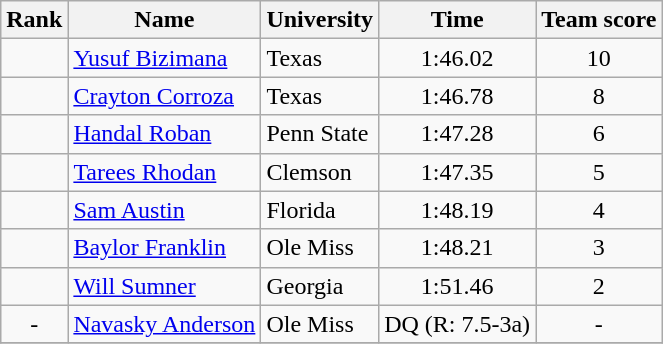<table class="wikitable sortable" style="text-align:center">
<tr>
<th>Rank</th>
<th>Name</th>
<th>University</th>
<th>Time</th>
<th>Team score</th>
</tr>
<tr>
<td></td>
<td align=left><a href='#'>Yusuf Bizimana</a></td>
<td align="left">Texas</td>
<td>1:46.02</td>
<td>10</td>
</tr>
<tr>
<td></td>
<td align=left><a href='#'>Crayton Corroza</a></td>
<td align="left">Texas</td>
<td>1:46.78</td>
<td>8</td>
</tr>
<tr>
<td></td>
<td align=left><a href='#'>Handal Roban</a></td>
<td align="left">Penn State</td>
<td>1:47.28</td>
<td>6</td>
</tr>
<tr>
<td></td>
<td align=left><a href='#'>Tarees Rhodan</a></td>
<td align="left">Clemson</td>
<td>1:47.35</td>
<td>5</td>
</tr>
<tr>
<td></td>
<td align=left><a href='#'>Sam Austin</a></td>
<td align="left">Florida</td>
<td>1:48.19</td>
<td>4</td>
</tr>
<tr>
<td></td>
<td align=left><a href='#'>Baylor Franklin</a></td>
<td align="left">Ole Miss</td>
<td>1:48.21</td>
<td>3</td>
</tr>
<tr>
<td></td>
<td align=left><a href='#'>Will Sumner</a></td>
<td align="left">Georgia</td>
<td>1:51.46</td>
<td>2</td>
</tr>
<tr>
<td>-</td>
<td align="left"><a href='#'>Navasky Anderson</a></td>
<td align="left">Ole Miss</td>
<td>DQ (R: 7.5-3a)</td>
<td>-</td>
</tr>
<tr>
</tr>
</table>
